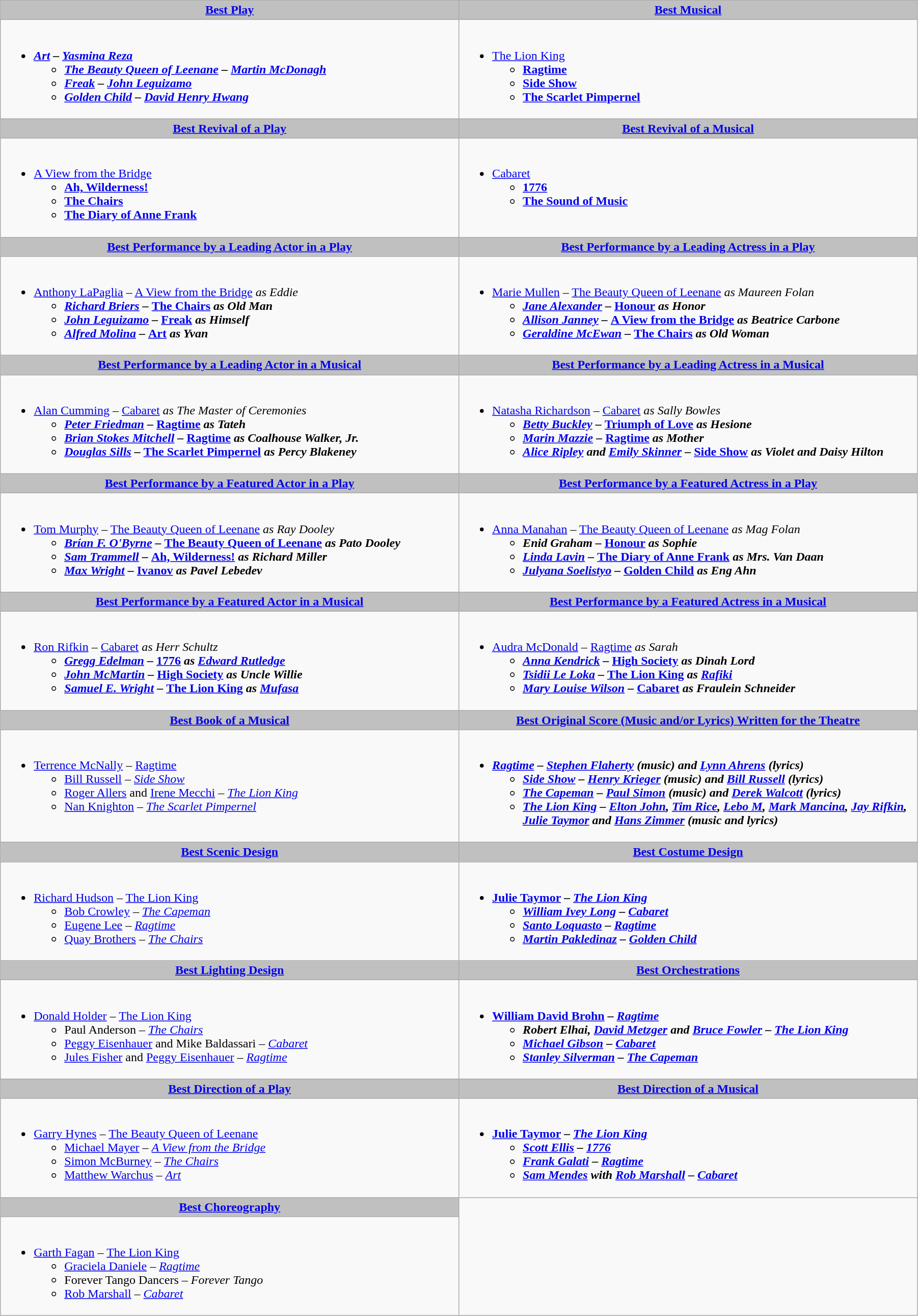<table class=wikitable width="95%">
<tr>
<th style="background:#C0C0C0;" ! width="50%"><a href='#'>Best Play</a></th>
<th style="background:#C0C0C0;" ! width="50%"><a href='#'>Best Musical</a></th>
</tr>
<tr>
<td valign="top"><br><ul><li><strong><em><a href='#'>Art</a><em> – <a href='#'>Yasmina Reza</a><strong><ul><li></em><a href='#'>The Beauty Queen of Leenane</a><em> – <a href='#'>Martin McDonagh</a></li><li></em><a href='#'>Freak</a><em> – <a href='#'>John Leguizamo</a></li><li></em><a href='#'>Golden Child</a> –<em> <a href='#'>David Henry Hwang</a></li></ul></li></ul></td>
<td valign="top"><br><ul><li></em></strong><a href='#'>The Lion King</a><strong><em><ul><li></em><a href='#'>Ragtime</a><em></li><li></em><a href='#'>Side Show</a><em></li><li></em><a href='#'>The Scarlet Pimpernel</a><em></li></ul></li></ul></td>
</tr>
<tr>
<th style="background:#C0C0C0;" ! style="width="50%"><a href='#'>Best Revival of a Play</a></th>
<th style="background:#C0C0C0;" ! style="width="50%"><a href='#'>Best Revival of a Musical</a></th>
</tr>
<tr>
<td valign="top"><br><ul><li></em></strong><a href='#'>A View from the Bridge</a><strong><em><ul><li></em><a href='#'>Ah, Wilderness!</a><em></li><li></em><a href='#'>The Chairs</a><em></li><li></em><a href='#'>The Diary of Anne Frank</a><em></li></ul></li></ul></td>
<td valign="top"><br><ul><li></em></strong><a href='#'>Cabaret</a><strong><em><ul><li></em><a href='#'>1776</a><em></li><li></em><a href='#'>The Sound of Music</a><em></li></ul></li></ul></td>
</tr>
<tr>
<th style="background:#C0C0C0;" ! style="width="50%"><a href='#'>Best Performance by a Leading Actor in a Play</a></th>
<th style="background:#C0C0C0;" ! style="width="50%"><a href='#'>Best Performance by a Leading Actress in a Play</a></th>
</tr>
<tr>
<td valign="top"><br><ul><li></strong><a href='#'>Anthony LaPaglia</a> – </em><a href='#'>A View from the Bridge</a><em> as Eddie<strong><ul><li><a href='#'>Richard Briers</a> – </em><a href='#'>The Chairs</a><em> as Old Man</li><li><a href='#'>John Leguizamo</a> – </em><a href='#'>Freak</a><em> as Himself</li><li><a href='#'>Alfred Molina</a> – </em><a href='#'>Art</a><em> as Yvan</li></ul></li></ul></td>
<td valign="top"><br><ul><li></strong><a href='#'>Marie Mullen</a> – </em><a href='#'>The Beauty Queen of Leenane</a><em> as Maureen Folan<strong><ul><li><a href='#'>Jane Alexander</a> – </em><a href='#'>Honour</a><em> as Honor</li><li><a href='#'>Allison Janney</a> – </em><a href='#'>A View from the Bridge</a><em> as Beatrice Carbone</li><li><a href='#'>Geraldine McEwan</a> – </em><a href='#'>The Chairs</a><em> as Old Woman</li></ul></li></ul></td>
</tr>
<tr>
<th style="background:#C0C0C0;" ! style="width="50%"><a href='#'>Best Performance by a Leading Actor in a Musical</a></th>
<th style="background:#C0C0C0;" ! style="width="50%"><a href='#'>Best Performance by a Leading Actress in a Musical</a></th>
</tr>
<tr>
<td valign="top"><br><ul><li></strong><a href='#'>Alan Cumming</a> – </em><a href='#'>Cabaret</a><em> as The Master of Ceremonies<strong><ul><li><a href='#'>Peter Friedman</a> – </em><a href='#'>Ragtime</a><em> as Tateh</li><li><a href='#'>Brian Stokes Mitchell</a> – </em><a href='#'>Ragtime</a><em> as Coalhouse Walker, Jr.</li><li><a href='#'>Douglas Sills</a> – </em><a href='#'>The Scarlet Pimpernel</a><em> as Percy Blakeney</li></ul></li></ul></td>
<td valign="top"><br><ul><li></strong><a href='#'>Natasha Richardson</a> – </em><a href='#'>Cabaret</a><em> as Sally Bowles<strong><ul><li><a href='#'>Betty Buckley</a> – </em><a href='#'>Triumph of Love</a><em> as Hesione</li><li><a href='#'>Marin Mazzie</a> – </em><a href='#'>Ragtime</a><em> as Mother</li><li><a href='#'>Alice Ripley</a> and <a href='#'>Emily Skinner</a> – </em><a href='#'>Side Show</a><em> as Violet and Daisy Hilton</li></ul></li></ul></td>
</tr>
<tr>
<th style="background:#C0C0C0;" ! style="width="50%"><a href='#'>Best Performance by a Featured Actor in a Play</a></th>
<th style="background:#C0C0C0;" ! style="width="50%"><a href='#'>Best Performance by a Featured Actress in a Play</a></th>
</tr>
<tr>
<td valign="top"><br><ul><li></strong><a href='#'>Tom Murphy</a> – </em><a href='#'>The Beauty Queen of Leenane</a><em> as Ray Dooley<strong><ul><li><a href='#'>Brían F. O'Byrne</a> – </em><a href='#'>The Beauty Queen of Leenane</a><em> as Pato Dooley</li><li><a href='#'>Sam Trammell</a> – </em><a href='#'>Ah, Wilderness!</a><em> as Richard Miller</li><li><a href='#'>Max Wright</a> – </em><a href='#'>Ivanov</a><em> as Pavel Lebedev</li></ul></li></ul></td>
<td valign="top"><br><ul><li></strong><a href='#'>Anna Manahan</a> – </em><a href='#'>The Beauty Queen of Leenane</a><em> as Mag Folan<strong><ul><li>Enid Graham – </em><a href='#'>Honour</a><em> as Sophie</li><li><a href='#'>Linda Lavin</a> – </em><a href='#'>The Diary of Anne Frank</a><em> as Mrs. Van Daan</li><li><a href='#'>Julyana Soelistyo</a> – </em><a href='#'>Golden Child</a><em> as Eng Ahn</li></ul></li></ul></td>
</tr>
<tr>
<th style="background:#C0C0C0;" ! style="width="50%"><a href='#'>Best Performance by a Featured Actor in a Musical</a></th>
<th style="background:#C0C0C0;" ! style="width="50%"><a href='#'>Best Performance by a Featured Actress in a Musical</a></th>
</tr>
<tr>
<td valign="top"><br><ul><li></strong><a href='#'>Ron Rifkin</a> – </em><a href='#'>Cabaret</a><em> as Herr Schultz<strong><ul><li><a href='#'>Gregg Edelman</a> – </em><a href='#'>1776</a><em> as <a href='#'>Edward Rutledge</a></li><li><a href='#'>John McMartin</a> – </em><a href='#'>High Society</a><em> as Uncle Willie</li><li><a href='#'>Samuel E. Wright</a> – </em><a href='#'>The Lion King</a><em> as <a href='#'>Mufasa</a></li></ul></li></ul></td>
<td valign="top"><br><ul><li></strong><a href='#'>Audra McDonald</a> – </em><a href='#'>Ragtime</a><em> as Sarah<strong><ul><li><a href='#'>Anna Kendrick</a> – </em><a href='#'>High Society</a><em> as Dinah Lord</li><li><a href='#'>Tsidii Le Loka</a> – </em><a href='#'>The Lion King</a><em> as <a href='#'>Rafiki</a></li><li><a href='#'>Mary Louise Wilson</a> – </em><a href='#'>Cabaret</a><em> as Fraulein Schneider</li></ul></li></ul></td>
</tr>
<tr>
<th style="background:#C0C0C0;" ! style="width="50%"><a href='#'>Best Book of a Musical</a></th>
<th style="background:#C0C0C0;" ! style="width="50%"><a href='#'>Best Original Score (Music and/or Lyrics) Written for the Theatre</a></th>
</tr>
<tr>
<td valign="top"><br><ul><li></strong><a href='#'>Terrence McNally</a> – </em><a href='#'>Ragtime</a></em></strong><ul><li><a href='#'>Bill Russell</a> – <em><a href='#'>Side Show</a></em></li><li><a href='#'>Roger Allers</a> and <a href='#'>Irene Mecchi</a> – <em><a href='#'>The Lion King</a></em></li><li><a href='#'>Nan Knighton</a> – <em><a href='#'>The Scarlet Pimpernel</a></em></li></ul></li></ul></td>
<td valign="top"><br><ul><li><strong><em><a href='#'>Ragtime</a><em> – <a href='#'>Stephen Flaherty</a> (music) and <a href='#'>Lynn Ahrens</a> (lyrics)<strong><ul><li></em><a href='#'>Side Show</a><em> – <a href='#'>Henry Krieger</a> (music) and <a href='#'>Bill Russell</a> (lyrics)</li><li></em><a href='#'>The Capeman</a><em> – <a href='#'>Paul Simon</a> (music) and <a href='#'>Derek Walcott</a> (lyrics)</li><li></em><a href='#'>The Lion King</a><em> – <a href='#'>Elton John</a>, <a href='#'>Tim Rice</a>, <a href='#'>Lebo M</a>, <a href='#'>Mark Mancina</a>, <a href='#'>Jay Rifkin</a>, <a href='#'>Julie Taymor</a> and <a href='#'>Hans Zimmer</a> (music and lyrics)</li></ul></li></ul></td>
</tr>
<tr>
<th style="background:#C0C0C0;" ! style="width="50%"><a href='#'>Best Scenic Design</a></th>
<th style="background:#C0C0C0;" ! style="width="50%"><a href='#'>Best Costume Design</a></th>
</tr>
<tr>
<td valign="top"><br><ul><li></strong><a href='#'>Richard Hudson</a> – </em><a href='#'>The Lion King</a></em></strong><ul><li><a href='#'>Bob Crowley</a> – <em><a href='#'>The Capeman</a></em></li><li><a href='#'>Eugene Lee</a> – <em><a href='#'>Ragtime</a></em></li><li><a href='#'>Quay Brothers</a> – <em><a href='#'>The Chairs</a></em></li></ul></li></ul></td>
<td valign="top"><br><ul><li><strong><a href='#'>Julie Taymor</a> – <em><a href='#'>The Lion King</a><strong><em><ul><li><a href='#'>William Ivey Long</a> – </em><a href='#'>Cabaret</a><em></li><li><a href='#'>Santo Loquasto</a> – </em><a href='#'>Ragtime</a><em></li><li><a href='#'>Martin Pakledinaz</a> – </em><a href='#'>Golden Child</a><em></li></ul></li></ul></td>
</tr>
<tr>
<th style="background:#C0C0C0;" ! style="width="50%"><a href='#'>Best Lighting Design</a></th>
<th style="background:#C0C0C0;" ! style="width="50%"><a href='#'>Best Orchestrations</a></th>
</tr>
<tr>
<td valign="top"><br><ul><li></strong><a href='#'>Donald Holder</a> – </em><a href='#'>The Lion King</a></em></strong><ul><li>Paul Anderson – <em><a href='#'>The Chairs</a></em></li><li><a href='#'>Peggy Eisenhauer</a> and Mike Baldassari – <em><a href='#'>Cabaret</a></em></li><li><a href='#'>Jules Fisher</a> and <a href='#'>Peggy Eisenhauer</a> – <em><a href='#'>Ragtime</a></em></li></ul></li></ul></td>
<td valign="top"><br><ul><li><strong><a href='#'>William David Brohn</a> – <em><a href='#'>Ragtime</a><strong><em><ul><li>Robert Elhai, <a href='#'>David Metzger</a> and <a href='#'>Bruce Fowler</a> – </em><a href='#'>The Lion King</a><em></li><li><a href='#'>Michael Gibson</a> – </em><a href='#'>Cabaret</a><em></li><li><a href='#'>Stanley Silverman</a> – </em><a href='#'>The Capeman</a><em></li></ul></li></ul></td>
</tr>
<tr>
<th style="background:#C0C0C0;" ! style="width="50%"><a href='#'>Best Direction of a Play</a></th>
<th style="background:#C0C0C0;" ! style="width="50%"><a href='#'>Best Direction of a Musical</a></th>
</tr>
<tr>
<td valign="top"><br><ul><li></strong><a href='#'>Garry Hynes</a> – </em><a href='#'>The Beauty Queen of Leenane</a></em></strong><ul><li><a href='#'>Michael Mayer</a> – <em><a href='#'>A View from the Bridge</a></em></li><li><a href='#'>Simon McBurney</a> – <em><a href='#'>The Chairs</a></em></li><li><a href='#'>Matthew Warchus</a> – <em><a href='#'>Art</a></em></li></ul></li></ul></td>
<td valign="top"><br><ul><li><strong><a href='#'>Julie Taymor</a> – <em><a href='#'>The Lion King</a><strong><em><ul><li><a href='#'>Scott Ellis</a> – </em><a href='#'>1776</a><em></li><li><a href='#'>Frank Galati</a> – </em><a href='#'>Ragtime</a><em></li><li><a href='#'>Sam Mendes</a> with <a href='#'>Rob Marshall</a> – </em><a href='#'>Cabaret</a><em></li></ul></li></ul></td>
</tr>
<tr>
<th style="background:#C0C0C0;" ! style="width="50%"><a href='#'>Best Choreography</a></th>
</tr>
<tr>
<td valign="top"><br><ul><li></strong><a href='#'>Garth Fagan</a> – </em><a href='#'>The Lion King</a></em></strong><ul><li><a href='#'>Graciela Daniele</a> – <em><a href='#'>Ragtime</a></em></li><li>Forever Tango Dancers – <em>Forever Tango</em></li><li><a href='#'>Rob Marshall</a> – <em><a href='#'>Cabaret</a></em></li></ul></li></ul></td>
</tr>
</table>
